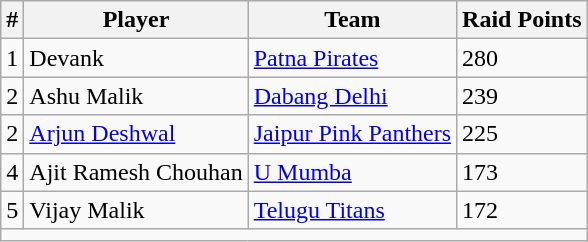<table class="wikitable" style="text- align: center;">
<tr>
<th>#</th>
<th>Player</th>
<th>Team</th>
<th>Raid Points</th>
</tr>
<tr>
<td>1</td>
<td style="text-align left"> Devank</td>
<td><a href='#'>Patna Pirates</a></td>
<td>280</td>
</tr>
<tr>
<td>2</td>
<td style="text-align left"> Ashu Malik</td>
<td><a href='#'>Dabang Delhi</a></td>
<td>239</td>
</tr>
<tr>
<td>2</td>
<td style="text-align left"> <a href='#'>Arjun Deshwal</a></td>
<td><a href='#'>Jaipur Pink Panthers</a></td>
<td>225</td>
</tr>
<tr>
<td>4</td>
<td style="text-align left"> Ajit Ramesh Chouhan</td>
<td><a href='#'>U Mumba</a></td>
<td>173</td>
</tr>
<tr>
<td>5</td>
<td style="text-align left"> Vijay Malik</td>
<td><a href='#'>Telugu Titans</a></td>
<td>172</td>
</tr>
<tr class="sortbottom">
<td colspan="4"></td>
</tr>
</table>
